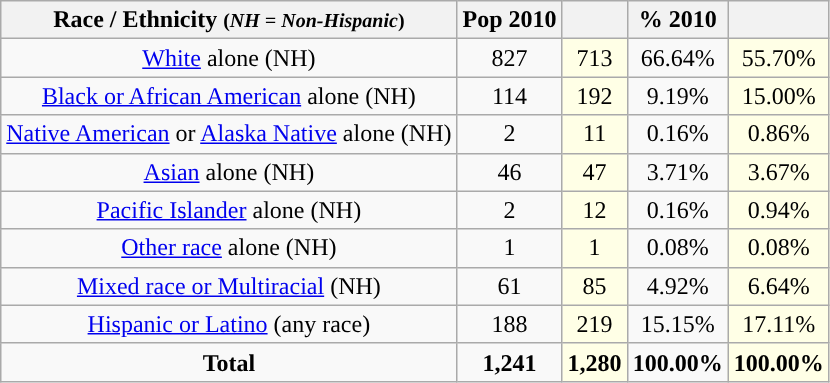<table class="wikitable" style="text-align:center;">
<tr>
<th>Race / Ethnicity <small>(<em>NH = Non-Hispanic</em>)</small></th>
<th>Pop 2010</th>
<th></th>
<th>% 2010</th>
<th></th>
</tr>
<tr>
<td><a href='#'>White</a> alone (NH)</td>
<td>827</td>
<td style='background: #ffffe6;'>713</td>
<td>66.64%</td>
<td style='background: #ffffe6;'>55.70%</td>
</tr>
<tr>
<td><a href='#'>Black or African American</a> alone (NH)</td>
<td>114</td>
<td style='background: #ffffe6;'>192</td>
<td>9.19%</td>
<td style='background: #ffffe6;'>15.00%</td>
</tr>
<tr>
<td><a href='#'>Native American</a> or <a href='#'>Alaska Native</a> alone (NH)</td>
<td>2</td>
<td style='background: #ffffe6;'>11</td>
<td>0.16%</td>
<td style='background: #ffffe6;'>0.86%</td>
</tr>
<tr>
<td><a href='#'>Asian</a> alone (NH)</td>
<td>46</td>
<td style='background: #ffffe6;'>47</td>
<td>3.71%</td>
<td style='background: #ffffe6;'>3.67%</td>
</tr>
<tr>
<td><a href='#'>Pacific Islander</a> alone (NH)</td>
<td>2</td>
<td style='background: #ffffe6;'>12</td>
<td>0.16%</td>
<td style='background: #ffffe6;'>0.94%</td>
</tr>
<tr>
<td><a href='#'>Other race</a> alone (NH)</td>
<td>1</td>
<td style='background: #ffffe6;'>1</td>
<td>0.08%</td>
<td style='background: #ffffe6;'>0.08%</td>
</tr>
<tr>
<td><a href='#'>Mixed race or Multiracial</a> (NH)</td>
<td>61</td>
<td style='background: #ffffe6;'>85</td>
<td>4.92%</td>
<td style='background: #ffffe6;'>6.64%</td>
</tr>
<tr>
<td><a href='#'>Hispanic or Latino</a> (any race)</td>
<td>188</td>
<td style='background: #ffffe6;'>219</td>
<td>15.15%</td>
<td style='background: #ffffe6;'>17.11%</td>
</tr>
<tr>
<td><strong>Total</strong></td>
<td><strong>1,241</strong></td>
<td style='background: #ffffe6;'><strong>1,280</strong></td>
<td><strong>100.00%</strong></td>
<td style='background: #ffffe6;'><strong>100.00%</strong></td>
</tr>
</table>
